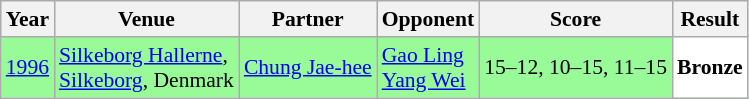<table class="sortable wikitable" style="font-size: 90%;">
<tr>
<th>Year</th>
<th>Venue</th>
<th>Partner</th>
<th>Opponent</th>
<th>Score</th>
<th>Result</th>
</tr>
<tr style="background:#98FB98">
<td align="center"><a href='#'>1996</a></td>
<td align="left"><a href='#'>Silkeborg Hallerne</a>,<br><a href='#'>Silkeborg</a>, Denmark</td>
<td align="left"> <a href='#'>Chung Jae-hee</a></td>
<td align="left"> <a href='#'>Gao Ling</a><br> <a href='#'>Yang Wei</a></td>
<td align="left">15–12, 10–15, 11–15</td>
<td style="text-align:left; background:white"> <strong>Bronze</strong></td>
</tr>
</table>
